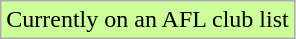<table class="wikitable">
<tr style="background:#cf9;">
<td>Currently on an AFL club list</td>
</tr>
</table>
